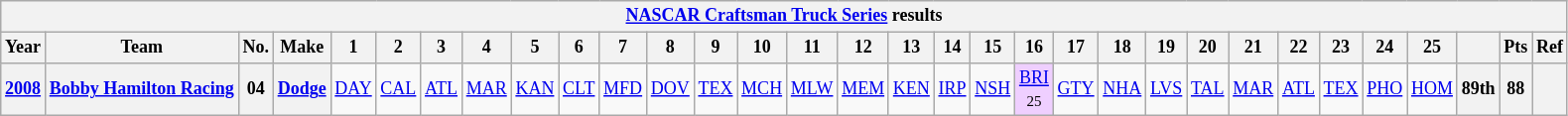<table class="wikitable" style="text-align:center; font-size:75%">
<tr>
<th colspan=45><a href='#'>NASCAR Craftsman Truck Series</a> results</th>
</tr>
<tr>
<th>Year</th>
<th>Team</th>
<th>No.</th>
<th>Make</th>
<th>1</th>
<th>2</th>
<th>3</th>
<th>4</th>
<th>5</th>
<th>6</th>
<th>7</th>
<th>8</th>
<th>9</th>
<th>10</th>
<th>11</th>
<th>12</th>
<th>13</th>
<th>14</th>
<th>15</th>
<th>16</th>
<th>17</th>
<th>18</th>
<th>19</th>
<th>20</th>
<th>21</th>
<th>22</th>
<th>23</th>
<th>24</th>
<th>25</th>
<th></th>
<th>Pts</th>
<th>Ref</th>
</tr>
<tr>
<th><a href='#'>2008</a></th>
<th><a href='#'>Bobby Hamilton Racing</a></th>
<th>04</th>
<th><a href='#'>Dodge</a></th>
<td><a href='#'>DAY</a></td>
<td><a href='#'>CAL</a></td>
<td><a href='#'>ATL</a></td>
<td><a href='#'>MAR</a></td>
<td><a href='#'>KAN</a></td>
<td><a href='#'>CLT</a></td>
<td><a href='#'>MFD</a></td>
<td><a href='#'>DOV</a></td>
<td><a href='#'>TEX</a></td>
<td><a href='#'>MCH</a></td>
<td><a href='#'>MLW</a></td>
<td><a href='#'>MEM</a></td>
<td><a href='#'>KEN</a></td>
<td><a href='#'>IRP</a></td>
<td><a href='#'>NSH</a></td>
<td style="background:#EFCFFF;"><a href='#'>BRI</a><br><small>25</small></td>
<td><a href='#'>GTY</a></td>
<td><a href='#'>NHA</a></td>
<td><a href='#'>LVS</a></td>
<td><a href='#'>TAL</a></td>
<td><a href='#'>MAR</a></td>
<td><a href='#'>ATL</a></td>
<td><a href='#'>TEX</a></td>
<td><a href='#'>PHO</a></td>
<td><a href='#'>HOM</a></td>
<th>89th</th>
<th>88</th>
<th></th>
</tr>
</table>
